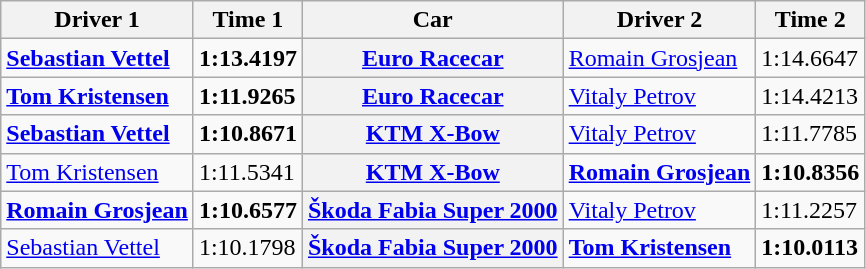<table class="wikitable">
<tr>
<th>Driver 1</th>
<th>Time 1</th>
<th>Car</th>
<th>Driver 2</th>
<th>Time 2</th>
</tr>
<tr>
<td> <strong><a href='#'>Sebastian Vettel</a></strong></td>
<td><strong>1:13.4197</strong></td>
<th><a href='#'>Euro Racecar</a></th>
<td> <a href='#'>Romain Grosjean</a></td>
<td>1:14.6647</td>
</tr>
<tr>
<td> <strong><a href='#'>Tom Kristensen</a></strong></td>
<td><strong>1:11.9265</strong></td>
<th><a href='#'>Euro Racecar</a></th>
<td> <a href='#'>Vitaly Petrov</a></td>
<td>1:14.4213</td>
</tr>
<tr>
<td> <strong><a href='#'>Sebastian Vettel</a></strong></td>
<td><strong>1:10.8671</strong></td>
<th><a href='#'>KTM X-Bow</a></th>
<td> <a href='#'>Vitaly Petrov</a></td>
<td>1:11.7785</td>
</tr>
<tr>
<td> <a href='#'>Tom Kristensen</a></td>
<td>1:11.5341</td>
<th><a href='#'>KTM X-Bow</a></th>
<td> <strong><a href='#'>Romain Grosjean</a></strong></td>
<td><strong>1:10.8356</strong></td>
</tr>
<tr>
<td> <strong><a href='#'>Romain Grosjean</a></strong></td>
<td><strong>1:10.6577</strong></td>
<th><a href='#'>Škoda Fabia Super 2000</a></th>
<td> <a href='#'>Vitaly Petrov</a></td>
<td>1:11.2257</td>
</tr>
<tr>
<td> <a href='#'>Sebastian Vettel</a></td>
<td>1:10.1798</td>
<th><a href='#'>Škoda Fabia Super 2000</a></th>
<td> <strong><a href='#'>Tom Kristensen</a></strong></td>
<td><strong>1:10.0113</strong></td>
</tr>
</table>
